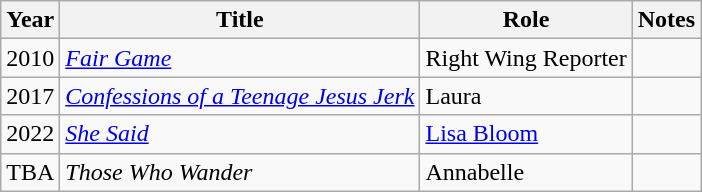<table class="wikitable sortable">
<tr>
<th>Year</th>
<th>Title</th>
<th>Role</th>
<th>Notes</th>
</tr>
<tr>
<td>2010</td>
<td><a href='#'><em>Fair Game</em></a></td>
<td>Right Wing Reporter</td>
<td></td>
</tr>
<tr>
<td>2017</td>
<td><em><a href='#'>Confessions of a Teenage Jesus Jerk</a></em></td>
<td>Laura</td>
<td></td>
</tr>
<tr>
<td>2022</td>
<td><a href='#'><em>She Said</em></a></td>
<td><a href='#'>Lisa Bloom</a></td>
<td></td>
</tr>
<tr>
<td>TBA</td>
<td><em>Those Who Wander</em></td>
<td>Annabelle</td>
<td></td>
</tr>
</table>
